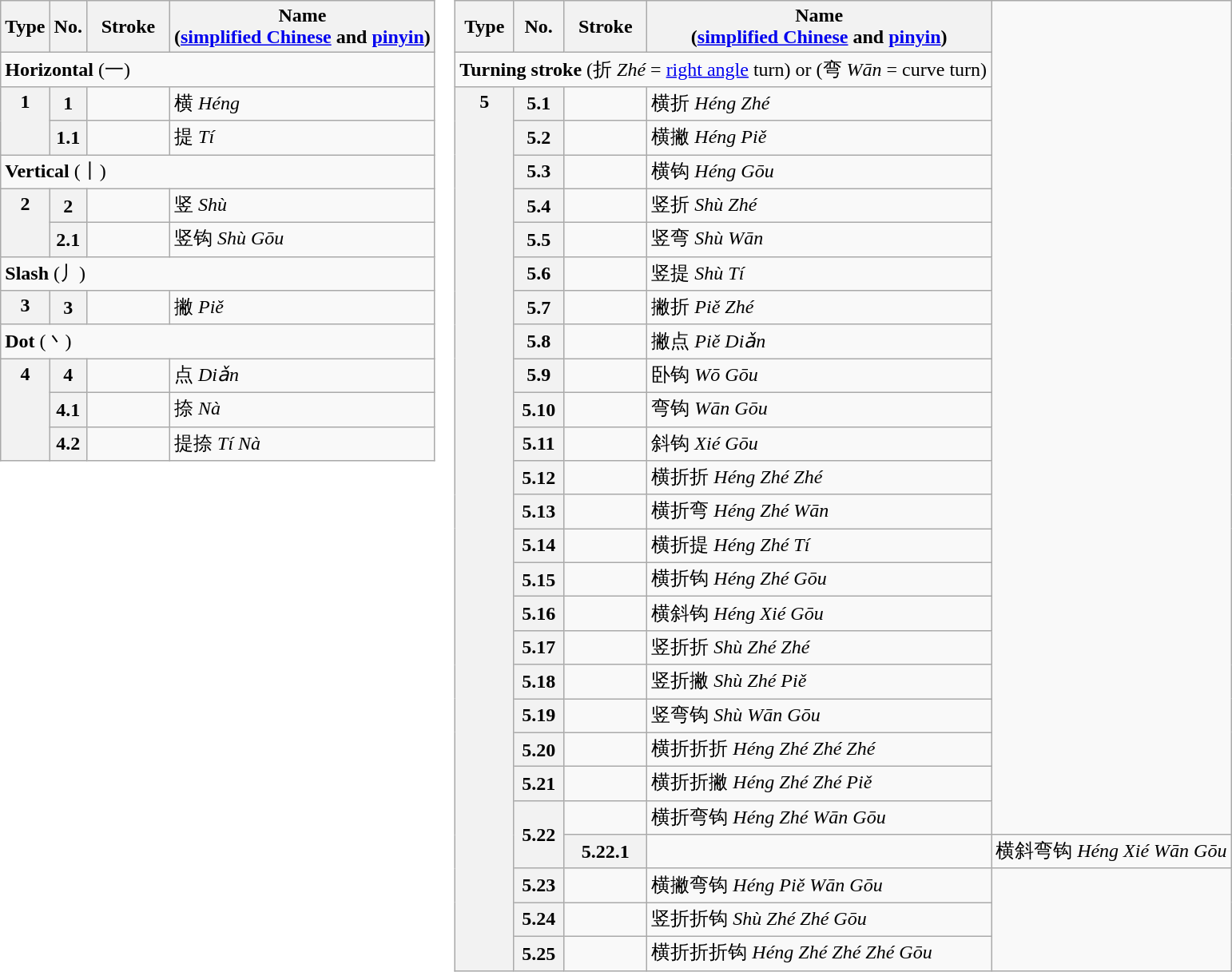<table border="0" cellpadding="0" cellspacing="0">
<tr>
<td valign="top"><br><table class="wikitable" valign="top">
<tr>
<th scope="col">Type</th>
<th scope="col">No.</th>
<th scope="col" style="width:62px">Stroke</th>
<th scope="col">Name <br>(<a href='#'>simplified Chinese</a> and <a href='#'>pinyin</a>)</th>
</tr>
<tr>
<td colspan="4"><strong>Horizontal</strong> (一)</td>
</tr>
<tr>
<th scope=“row” rowspan="2" valign="top">1</th>
<th scope="row">1</th>
<td></td>
<td>横 <em> Héng</em></td>
</tr>
<tr>
<th scope="row">1.1</th>
<td></td>
<td>提 <em>Tí</em></td>
</tr>
<tr>
<td colspan="4"><strong>Vertical</strong> (丨)</td>
</tr>
<tr>
<th scope="row" rowspan="2" valign="top">2</th>
<th scope="row">2</th>
<td></td>
<td>竖 <em>Shù</em></td>
</tr>
<tr>
<th scope="row">2.1</th>
<td></td>
<td>竖钩 <em>Shù Gōu</em></td>
</tr>
<tr>
<td colspan="4"><strong>Slash</strong> (丿)</td>
</tr>
<tr>
<th scope="row" valign="top">3</th>
<th scope="row">3</th>
<td></td>
<td>撇 <em>Piě</em></td>
</tr>
<tr>
<td colspan="4"><strong>Dot</strong> (丶)</td>
</tr>
<tr>
<th scope="row" rowspan="3" valign="top">4</th>
<th scope="row">4</th>
<td></td>
<td>点 <em>Diǎn</em></td>
</tr>
<tr>
<th scope="row">4.1</th>
<td></td>
<td>捺 <em>Nà</em></td>
</tr>
<tr>
<th scope="row">4.2</th>
<td></td>
<td>提捺 <em>Tí Nà</em></td>
</tr>
</table>
</td>
<td valign="top"><br><table class="wikitable" valign="top">
<tr>
<th scope="col">Type</th>
<th scope="col">No.</th>
<th scope="col" style="width:62px">Stroke</th>
<th scope="col">Name <br>(<a href='#'>simplified Chinese</a> and <a href='#'>pinyin</a>)</th>
</tr>
<tr>
<td colspan="4"><strong>Turning stroke</strong> (折 <em>Zhé</em> = <a href='#'>right angle</a> turn) or (弯 <em>Wān</em> = curve turn)</td>
</tr>
<tr>
<th scope="row" rowspan="26" valign="top">5</th>
<th scope="row">5.1</th>
<td></td>
<td>横折 <em>Héng Zhé</em></td>
</tr>
<tr>
<th scope="row">5.2</th>
<td></td>
<td>横撇 <em>Héng Piě</em></td>
</tr>
<tr>
<th scope="row">5.3</th>
<td></td>
<td>横钩 <em>Héng Gōu</em></td>
</tr>
<tr>
<th scope="row">5.4</th>
<td></td>
<td>竖折 <em>Shù Zhé</em></td>
</tr>
<tr>
<th scope="row">5.5</th>
<td></td>
<td>竖弯 <em>Shù Wān</em></td>
</tr>
<tr>
<th scope="row">5.6</th>
<td></td>
<td>竖提 <em>Shù Tí</em></td>
</tr>
<tr>
<th scope="row">5.7</th>
<td></td>
<td>撇折 <em>Piě Zhé</em></td>
</tr>
<tr>
<th scope="row">5.8</th>
<td></td>
<td>撇点 <em>Piě Diǎn</em></td>
</tr>
<tr>
<th scope="row">5.9</th>
<td></td>
<td>卧钩 <em>Wō Gōu</em></td>
</tr>
<tr>
<th scope="row">5.10</th>
<td></td>
<td>弯钩 <em>Wān Gōu</em></td>
</tr>
<tr>
<th scope="row">5.11</th>
<td></td>
<td>斜钩 <em>Xié Gōu</em></td>
</tr>
<tr>
<th scope="row">5.12</th>
<td></td>
<td>横折折 <em>Héng Zhé Zhé</em></td>
</tr>
<tr>
<th scope="row">5.13</th>
<td></td>
<td>横折弯 <em>Héng Zhé Wān</em></td>
</tr>
<tr>
<th scope="row">5.14</th>
<td></td>
<td>横折提 <em>Héng Zhé Tí</em></td>
</tr>
<tr>
<th scope="row">5.15</th>
<td></td>
<td>横折钩 <em>Héng Zhé Gōu</em></td>
</tr>
<tr>
<th scope="row">5.16</th>
<td></td>
<td>横斜钩 <em>Héng Xié Gōu</em></td>
</tr>
<tr>
<th scope="row">5.17</th>
<td></td>
<td>竖折折 <em>Shù Zhé Zhé</em></td>
</tr>
<tr>
<th scope="row">5.18</th>
<td></td>
<td>竖折撇 <em>Shù Zhé Piě</em></td>
</tr>
<tr>
<th scope="row">5.19</th>
<td></td>
<td>竖弯钩 <em>Shù Wān Gōu</em></td>
</tr>
<tr>
<th scope="row">5.20</th>
<td></td>
<td>横折折折 <em>Héng Zhé Zhé Zhé</em></td>
</tr>
<tr>
<th scope="row">5.21</th>
<td></td>
<td>横折折撇 <em>Héng Zhé Zhé Piě</em></td>
</tr>
<tr>
<th scope="row" rowspan="2">5.22</th>
<td></td>
<td>横折弯钩 <em>Héng Zhé Wān Gōu</em></td>
</tr>
<tr>
<th scope="row">5.22.1</th>
<td></td>
<td>横斜弯钩 <em>Héng Xié Wān Gōu</em></td>
</tr>
<tr>
<th scope="row">5.23</th>
<td></td>
<td>横撇弯钩 <em>Héng Piě Wān Gōu</em></td>
</tr>
<tr>
<th scope="row">5.24</th>
<td></td>
<td>竖折折钩 <em>Shù Zhé Zhé Gōu</em></td>
</tr>
<tr>
<th scope="row">5.25</th>
<td></td>
<td>横折折折钩 <em>Héng Zhé Zhé Zhé Gōu</em></td>
</tr>
</table>
</td>
</tr>
</table>
